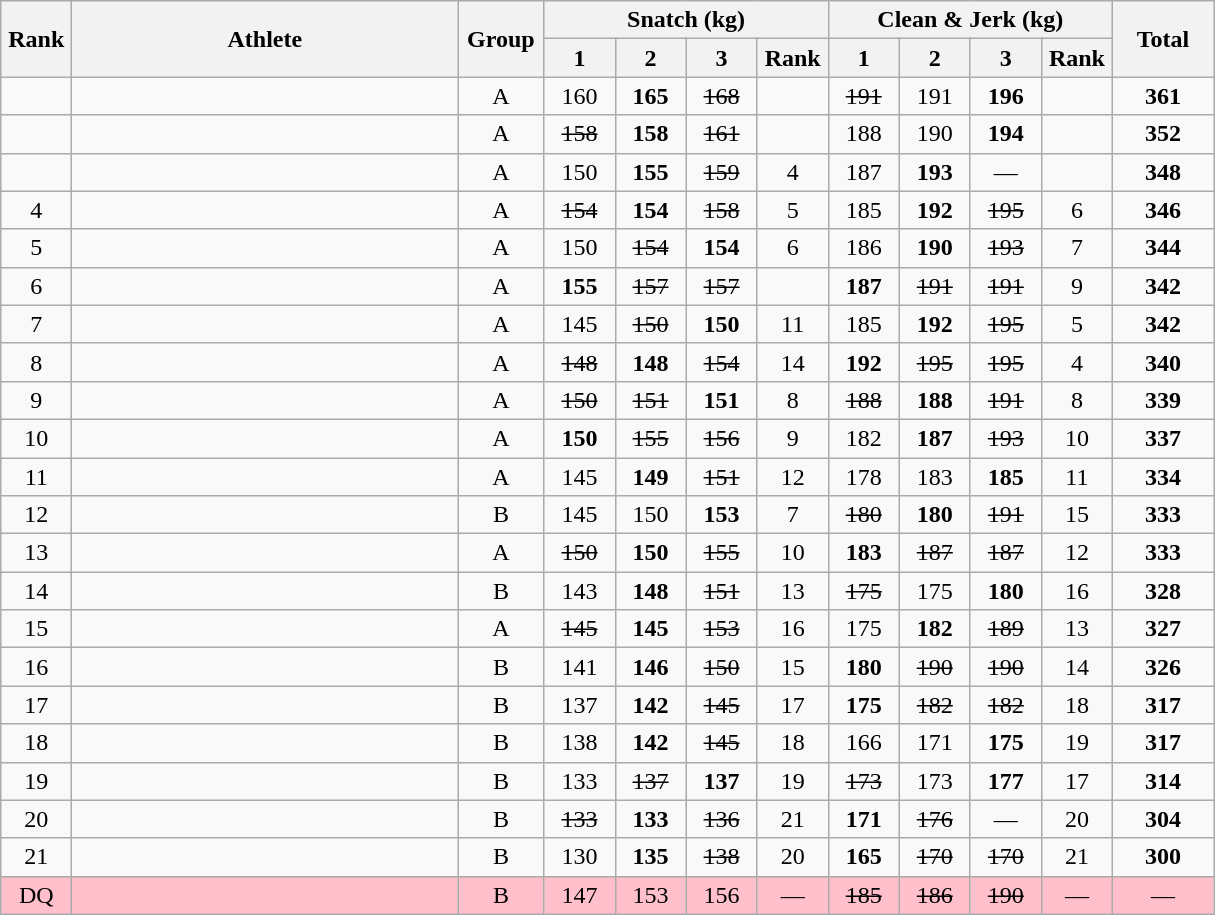<table class = "wikitable" style="text-align:center;">
<tr>
<th rowspan=2 width=40>Rank</th>
<th rowspan=2 width=250>Athlete</th>
<th rowspan=2 width=50>Group</th>
<th colspan=4>Snatch (kg)</th>
<th colspan=4>Clean & Jerk (kg)</th>
<th rowspan=2 width=60>Total</th>
</tr>
<tr>
<th width=40>1</th>
<th width=40>2</th>
<th width=40>3</th>
<th width=40>Rank</th>
<th width=40>1</th>
<th width=40>2</th>
<th width=40>3</th>
<th width=40>Rank</th>
</tr>
<tr>
<td></td>
<td align="left"></td>
<td>A</td>
<td>160</td>
<td><strong>165</strong></td>
<td><s>168</s></td>
<td></td>
<td><s>191</s></td>
<td>191</td>
<td><strong>196</strong></td>
<td></td>
<td><strong>361</strong></td>
</tr>
<tr>
<td></td>
<td align="left"></td>
<td>A</td>
<td><s>158</s></td>
<td><strong>158</strong></td>
<td><s>161</s></td>
<td></td>
<td>188</td>
<td>190</td>
<td><strong>194</strong></td>
<td></td>
<td><strong>352</strong></td>
</tr>
<tr>
<td></td>
<td align="left"></td>
<td>A</td>
<td>150</td>
<td><strong>155</strong></td>
<td><s>159</s></td>
<td>4</td>
<td>187</td>
<td><strong>193</strong></td>
<td>—</td>
<td></td>
<td><strong>348</strong></td>
</tr>
<tr>
<td>4</td>
<td align="left"></td>
<td>A</td>
<td><s>154</s></td>
<td><strong>154</strong></td>
<td><s>158</s></td>
<td>5</td>
<td>185</td>
<td><strong>192</strong></td>
<td><s>195</s></td>
<td>6</td>
<td><strong>346</strong></td>
</tr>
<tr>
<td>5</td>
<td align="left"></td>
<td>A</td>
<td>150</td>
<td><s>154</s></td>
<td><strong>154</strong></td>
<td>6</td>
<td>186</td>
<td><strong>190</strong></td>
<td><s>193</s></td>
<td>7</td>
<td><strong>344</strong></td>
</tr>
<tr>
<td>6</td>
<td align="left"></td>
<td>A</td>
<td><strong>155</strong></td>
<td><s>157</s></td>
<td><s>157</s></td>
<td></td>
<td><strong>187</strong></td>
<td><s>191</s></td>
<td><s>191</s></td>
<td>9</td>
<td><strong>342</strong></td>
</tr>
<tr>
<td>7</td>
<td align="left"></td>
<td>A</td>
<td>145</td>
<td><s>150</s></td>
<td><strong>150</strong></td>
<td>11</td>
<td>185</td>
<td><strong>192</strong></td>
<td><s>195</s></td>
<td>5</td>
<td><strong>342</strong></td>
</tr>
<tr>
<td>8</td>
<td align="left"></td>
<td>A</td>
<td><s>148</s></td>
<td><strong>148</strong></td>
<td><s>154</s></td>
<td>14</td>
<td><strong>192</strong></td>
<td><s>195</s></td>
<td><s>195</s></td>
<td>4</td>
<td><strong>340</strong></td>
</tr>
<tr>
<td>9</td>
<td align="left"></td>
<td>A</td>
<td><s>150</s></td>
<td><s>151</s></td>
<td><strong>151</strong></td>
<td>8</td>
<td><s>188</s></td>
<td><strong>188</strong></td>
<td><s>191</s></td>
<td>8</td>
<td><strong>339</strong></td>
</tr>
<tr>
<td>10</td>
<td align="left"></td>
<td>A</td>
<td><strong>150</strong></td>
<td><s>155</s></td>
<td><s>156</s></td>
<td>9</td>
<td>182</td>
<td><strong>187</strong></td>
<td><s>193</s></td>
<td>10</td>
<td><strong>337</strong></td>
</tr>
<tr>
<td>11</td>
<td align="left"></td>
<td>A</td>
<td>145</td>
<td><strong>149</strong></td>
<td><s>151</s></td>
<td>12</td>
<td>178</td>
<td>183</td>
<td><strong>185</strong></td>
<td>11</td>
<td><strong>334</strong></td>
</tr>
<tr>
<td>12</td>
<td align="left"></td>
<td>B</td>
<td>145</td>
<td>150</td>
<td><strong>153</strong></td>
<td>7</td>
<td><s>180</s></td>
<td><strong>180</strong></td>
<td><s>191</s></td>
<td>15</td>
<td><strong>333</strong></td>
</tr>
<tr>
<td>13</td>
<td align="left"></td>
<td>A</td>
<td><s>150</s></td>
<td><strong>150</strong></td>
<td><s>155</s></td>
<td>10</td>
<td><strong>183</strong></td>
<td><s>187</s></td>
<td><s>187</s></td>
<td>12</td>
<td><strong>333</strong></td>
</tr>
<tr>
<td>14</td>
<td align="left"></td>
<td>B</td>
<td>143</td>
<td><strong>148</strong></td>
<td><s>151</s></td>
<td>13</td>
<td><s>175</s></td>
<td>175</td>
<td><strong>180</strong></td>
<td>16</td>
<td><strong>328</strong></td>
</tr>
<tr>
<td>15</td>
<td align="left"></td>
<td>A</td>
<td><s>145</s></td>
<td><strong>145</strong></td>
<td><s>153</s></td>
<td>16</td>
<td>175</td>
<td><strong>182</strong></td>
<td><s>189</s></td>
<td>13</td>
<td><strong>327</strong></td>
</tr>
<tr>
<td>16</td>
<td align="left"></td>
<td>B</td>
<td>141</td>
<td><strong>146</strong></td>
<td><s>150</s></td>
<td>15</td>
<td><strong>180</strong></td>
<td><s>190</s></td>
<td><s>190</s></td>
<td>14</td>
<td><strong>326</strong></td>
</tr>
<tr>
<td>17</td>
<td align="left"></td>
<td>B</td>
<td>137</td>
<td><strong>142</strong></td>
<td><s>145</s></td>
<td>17</td>
<td><strong>175</strong></td>
<td><s>182</s></td>
<td><s>182</s></td>
<td>18</td>
<td><strong>317</strong></td>
</tr>
<tr>
<td>18</td>
<td align="left"></td>
<td>B</td>
<td>138</td>
<td><strong>142</strong></td>
<td><s>145</s></td>
<td>18</td>
<td>166</td>
<td>171</td>
<td><strong>175</strong></td>
<td>19</td>
<td><strong>317</strong></td>
</tr>
<tr>
<td>19</td>
<td align="left"></td>
<td>B</td>
<td>133</td>
<td><s>137</s></td>
<td><strong>137</strong></td>
<td>19</td>
<td><s>173</s></td>
<td>173</td>
<td><strong>177</strong></td>
<td>17</td>
<td><strong>314</strong></td>
</tr>
<tr>
<td>20</td>
<td align="left"></td>
<td>B</td>
<td><s>133</s></td>
<td><strong>133</strong></td>
<td><s>136</s></td>
<td>21</td>
<td><strong>171</strong></td>
<td><s>176</s></td>
<td>—</td>
<td>20</td>
<td><strong>304</strong></td>
</tr>
<tr>
<td>21</td>
<td align="left"></td>
<td>B</td>
<td>130</td>
<td><strong>135</strong></td>
<td><s>138</s></td>
<td>20</td>
<td><strong>165</strong></td>
<td><s>170</s></td>
<td><s>170</s></td>
<td>21</td>
<td><strong>300</strong></td>
</tr>
<tr bgcolor=pink>
<td>DQ</td>
<td align=left></td>
<td>B</td>
<td>147</td>
<td>153</td>
<td>156</td>
<td>—</td>
<td><s>185</s></td>
<td><s>186</s></td>
<td><s>190</s></td>
<td>—</td>
<td>—</td>
</tr>
</table>
